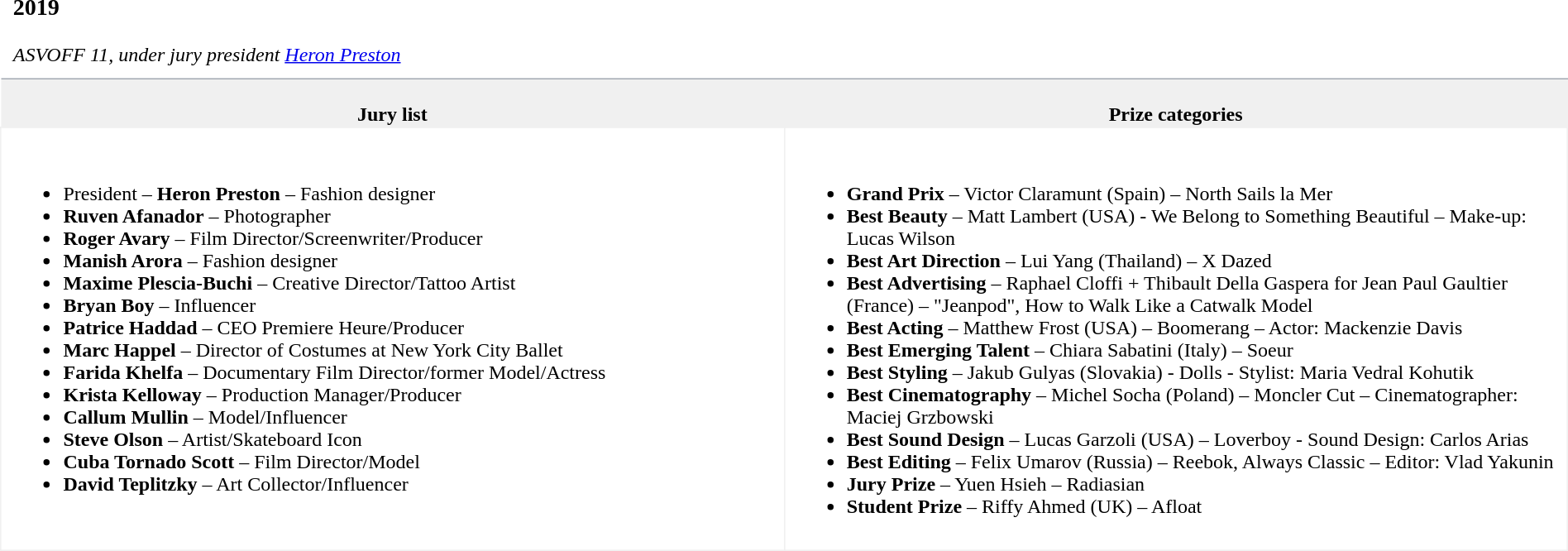<table style="border-collapse:collapse;width:100%;margin-bottom:25px;">
<tr>
<td colspan="2" style="padding:10px;vertical-align:top;border-bottom:1px solid #a2a9b1;"><br><h3>2019</h3><em>ASVOFF 11, under jury president <a href='#'>Heron Preston</a></em></td>
</tr>
<tr>
<th style="text-align: center;width:50%;background-color:#f0f0f0;"><br><strong>Jury list</strong></th>
<th style="text-align: center;width:50%;background-color:#f0f0f0;"><br>Prize categories</th>
</tr>
<tr>
<td style="padding:10px;vertical-align:top;border:1px solid #f0f0f0;"><br><ul><li>President – <strong>Heron Preston</strong> – Fashion designer</li><li><strong>Ruven Afanador</strong> – Photographer</li><li><strong>Roger Avary</strong> – Film Director/Screenwriter/Producer</li><li><strong>Manish Arora</strong> – Fashion designer</li><li><strong>Maxime Plescia-Buchi</strong> – Creative Director/Tattoo Artist</li><li><strong>Bryan Boy</strong> – Influencer</li><li><strong>Patrice Haddad</strong> – CEO Premiere Heure/Producer</li><li><strong>Marc Happel</strong> – Director of Costumes at New York City Ballet</li><li><strong>Farida Khelfa</strong> – Documentary Film Director/former Model/Actress</li><li><strong>Krista Kelloway</strong> – Production Manager/Producer</li><li><strong>Callum Mullin</strong> – Model/Influencer</li><li><strong>Steve Olson</strong> – Artist/Skateboard Icon</li><li><strong>Cuba Tornado Scott</strong> – Film Director/Model</li><li><strong>David Teplitzky</strong> – Art Collector/Influencer</li></ul></td>
<td style="padding:10px;vertical-align:top;border:1px solid #f0f0f0;"><br><ul><li><strong>Grand Prix</strong> – Victor Claramunt (Spain) – North Sails la Mer</li><li><strong>Best Beauty</strong> – Matt Lambert (USA) - We Belong to Something Beautiful  – Make-up: Lucas Wilson</li><li><strong>Best Art Direction</strong> – Lui Yang (Thailand) – X Dazed</li><li><strong>Best Advertising</strong> – Raphael Cloffi + Thibault Della Gaspera for Jean Paul Gaultier (France) – "Jeanpod", How to Walk Like a Catwalk Model</li><li><strong>Best Acting</strong> – Matthew Frost (USA) – Boomerang – Actor: Mackenzie Davis</li><li><strong>Best Emerging Talent</strong> – Chiara Sabatini (Italy) – Soeur</li><li><strong>Best Styling</strong> –  Jakub Gulyas (Slovakia) - Dolls - Stylist: Maria Vedral Kohutik</li><li><strong>Best Cinematography</strong> – Michel Socha (Poland) – Moncler Cut – Cinematographer: Maciej Grzbowski</li><li><strong>Best Sound Design</strong> – Lucas Garzoli (USA) – Loverboy - Sound Design: Carlos Arias</li><li><strong>Best Editing</strong> – Felix Umarov (Russia) – Reebok, Always Classic – Editor: Vlad Yakunin</li><li><strong>Jury Prize</strong> – Yuen Hsieh – Radiasian</li><li><strong>Student Prize</strong> – Riffy Ahmed (UK) – Afloat</li></ul></td>
</tr>
</table>
